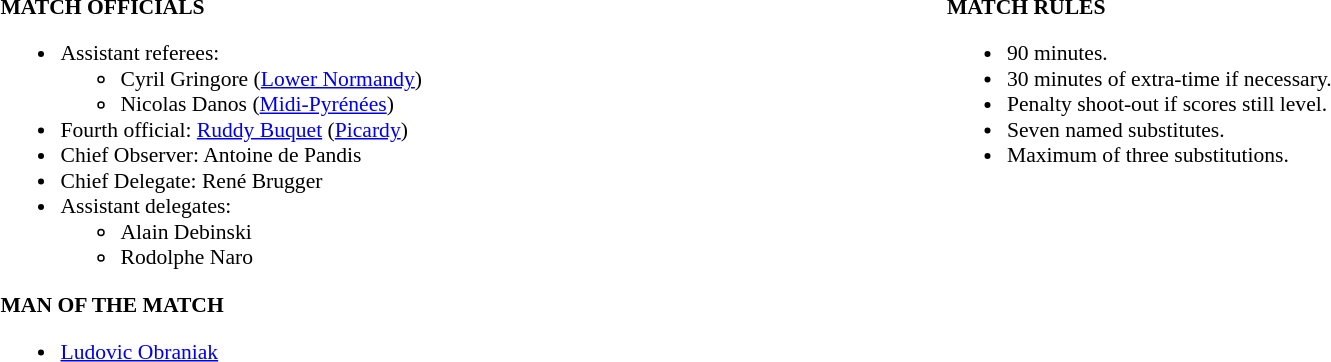<table width=100% style="font-size: 90%">
<tr>
<td width=50% valign=top><br><strong>MATCH OFFICIALS</strong><ul><li>Assistant referees:<ul><li>Cyril Gringore (<a href='#'>Lower Normandy</a>)</li><li>Nicolas Danos (<a href='#'>Midi-Pyrénées</a>)</li></ul></li><li>Fourth official: <a href='#'>Ruddy Buquet</a> (<a href='#'>Picardy</a>)</li><li>Chief Observer: Antoine de Pandis</li><li>Chief Delegate: René Brugger</li><li>Assistant delegates:<ul><li>Alain Debinski</li><li>Rodolphe Naro</li></ul></li></ul><strong>MAN OF THE MATCH</strong><ul><li> <a href='#'>Ludovic Obraniak</a></li></ul></td>
<td width=50% valign=top><br><strong>MATCH RULES</strong><ul><li>90 minutes.</li><li>30 minutes of extra-time if necessary.</li><li>Penalty shoot-out if scores still level.</li><li>Seven named substitutes.</li><li>Maximum of three substitutions.</li></ul></td>
</tr>
</table>
